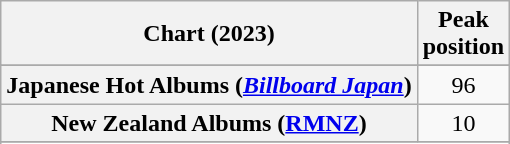<table class="wikitable sortable plainrowheaders" style="text-align:center">
<tr>
<th scope="col">Chart (2023)</th>
<th scope="col">Peak<br>position</th>
</tr>
<tr>
</tr>
<tr>
</tr>
<tr>
</tr>
<tr>
</tr>
<tr>
</tr>
<tr>
</tr>
<tr>
</tr>
<tr>
</tr>
<tr>
<th scope="row">Japanese Hot Albums (<em><a href='#'>Billboard Japan</a></em>)</th>
<td>96</td>
</tr>
<tr>
<th scope="row">New Zealand Albums (<a href='#'>RMNZ</a>)</th>
<td>10</td>
</tr>
<tr>
</tr>
<tr>
</tr>
<tr>
</tr>
<tr>
</tr>
<tr>
</tr>
<tr>
</tr>
<tr>
</tr>
<tr>
</tr>
<tr>
</tr>
<tr>
</tr>
<tr>
</tr>
</table>
